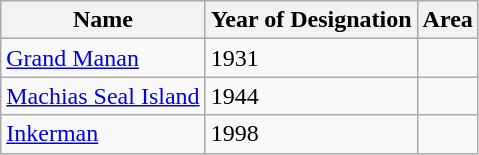<table class="wikitable sortable" margin:auto;">
<tr>
<th>Name</th>
<th>Year of Designation</th>
<th>Area</th>
</tr>
<tr>
<td><a href='#'>Grand Manan</a></td>
<td>1931</td>
<td align=right></td>
</tr>
<tr>
<td><a href='#'>Machias Seal Island</a></td>
<td>1944</td>
<td align=right></td>
</tr>
<tr>
<td><a href='#'>Inkerman</a></td>
<td>1998</td>
<td align=right></td>
</tr>
</table>
